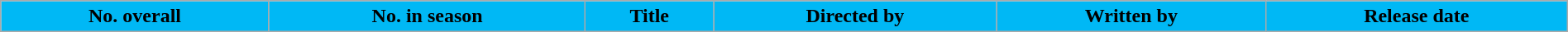<table class="wikitable plainrowheaders" style="width:100%;">
<tr>
<th ! style="background:#00b8f5; color:black">No. overall</th>
<th ! style="background:#00b8f5; color:black">No. in season</th>
<th ! style="background:#00b8f5; color:black" ">Title</th>
<th ! style="background:#00b8f5; color:black" ">Directed by</th>
<th ! style="background:#00b8f5; color:black" ">Written by</th>
<th ! style="background:#00b8f5; color:black" ">Release date<br>










</th>
</tr>
</table>
